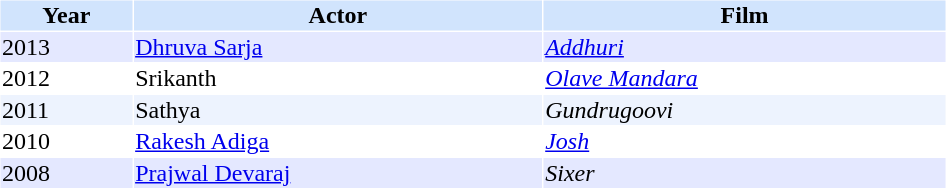<table cellspacing="1" cellpadding="1" border="0" width="50%">
<tr bgcolor="#d1e4fd">
<th>Year</th>
<th>Actor</th>
<th>Film</th>
</tr>
<tr bgcolor="#e4e8ff">
<td>2013</td>
<td><a href='#'>Dhruva Sarja</a></td>
<td><em><a href='#'>Addhuri</a></em></td>
</tr>
<tr>
<td>2012</td>
<td>Srikanth</td>
<td><em><a href='#'>Olave Mandara</a></em></td>
</tr>
<tr bgcolor=#edf3fe>
<td>2011</td>
<td>Sathya</td>
<td><em>Gundrugoovi</em></td>
</tr>
<tr>
<td>2010</td>
<td><a href='#'>Rakesh Adiga</a></td>
<td><em><a href='#'>Josh</a></em></td>
</tr>
<tr bgcolor="#e4e8ff">
<td>2008</td>
<td><a href='#'>Prajwal Devaraj</a></td>
<td><em>Sixer</em></td>
</tr>
<tr>
</tr>
</table>
